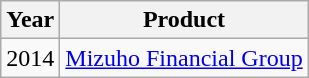<table class="wikitable">
<tr>
<th>Year</th>
<th>Product</th>
</tr>
<tr>
<td>2014</td>
<td><a href='#'>Mizuho Financial Group</a></td>
</tr>
</table>
